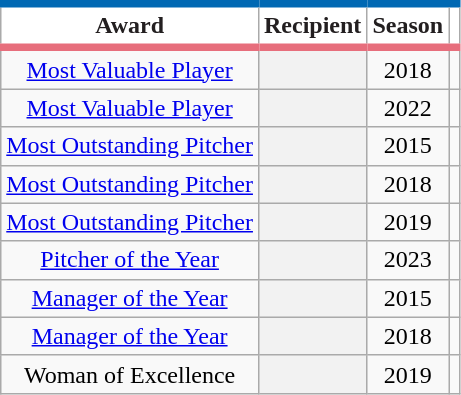<table class="wikitable sortable plainrowheaders" style="text-align:center">
<tr>
<th scope="col" style="background-color:#ffffff; border-top:#0068b3 5px solid; border-bottom:#e76e7c 5px solid; color:#231f20">Award</th>
<th scope="col" style="background-color:#ffffff; border-top:#0068b3 5px solid; border-bottom:#e76e7c 5px solid; color:#231f20">Recipient</th>
<th scope="col" style="background-color:#ffffff; border-top:#0068b3 5px solid; border-bottom:#e76e7c 5px solid; color:#231f20">Season</th>
<th class="unsortable" scope="col" style="background-color:#ffffff; border-top:#0068b3 5px solid; border-bottom:#e76e7c 5px solid; color:#231f20"></th>
</tr>
<tr>
<td><a href='#'>Most Valuable Player</a></td>
<th scope="row" style="text-align:center"></th>
<td>2018</td>
<td></td>
</tr>
<tr>
<td><a href='#'>Most Valuable Player</a></td>
<th scope="row" style="text-align:center"></th>
<td>2022</td>
<td></td>
</tr>
<tr>
<td><a href='#'>Most Outstanding Pitcher</a></td>
<th scope="row" style="text-align:center"></th>
<td>2015</td>
<td></td>
</tr>
<tr>
<td><a href='#'>Most Outstanding Pitcher</a></td>
<th scope="row" style="text-align:center"></th>
<td>2018</td>
<td></td>
</tr>
<tr>
<td><a href='#'>Most Outstanding Pitcher</a></td>
<th scope="row" style="text-align:center"></th>
<td>2019</td>
<td></td>
</tr>
<tr>
<td><a href='#'>Pitcher of the Year</a></td>
<th scope="row" style="text-align:center"></th>
<td>2023</td>
<td></td>
</tr>
<tr>
<td><a href='#'>Manager of the Year</a></td>
<th scope="row" style="text-align:center"></th>
<td>2015</td>
<td></td>
</tr>
<tr>
<td><a href='#'>Manager of the Year</a></td>
<th scope="row" style="text-align:center"></th>
<td>2018</td>
<td></td>
</tr>
<tr>
<td>Woman of Excellence</td>
<th scope="row" style="text-align:center"></th>
<td>2019</td>
<td></td>
</tr>
</table>
